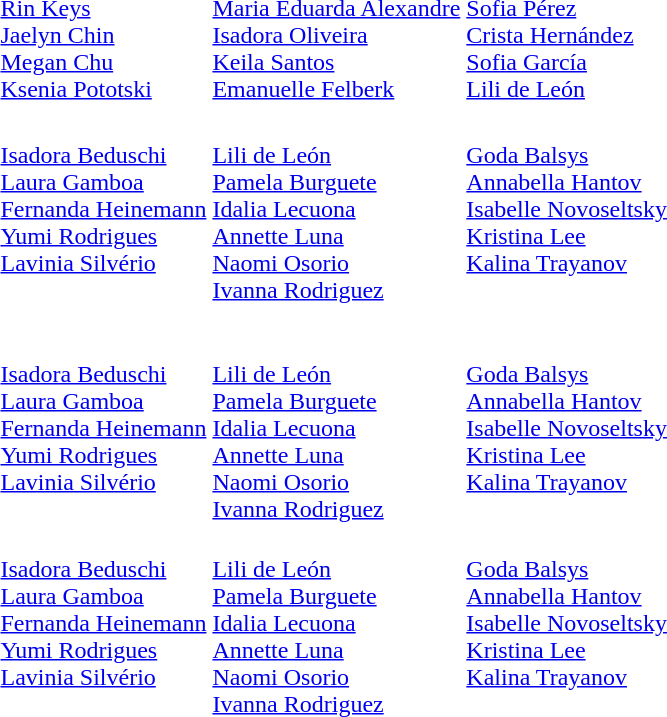<table>
<tr>
<th scope=row style="text-align:left"></th>
<td valign=top><br><a href='#'>Rin Keys</a><br><a href='#'>Jaelyn Chin</a><br><a href='#'>Megan Chu</a><br><a href='#'>Ksenia Pototski</a></td>
<td valign=top><br><a href='#'>Maria Eduarda Alexandre</a><br><a href='#'>Isadora Oliveira</a><br><a href='#'>Keila Santos</a><br><a href='#'>Emanuelle Felberk</a></td>
<td valign=top><br><a href='#'>Sofia Pérez</a><br><a href='#'>Crista Hernández</a><br><a href='#'>Sofia García</a><br><a href='#'>Lili de León</a></td>
</tr>
<tr>
<th scope=row style="text-align:left"></th>
<td></td>
<td></td>
<td></td>
</tr>
<tr>
<th scope=row style="text-align:left"></th>
<td valign=top><br><a href='#'>Isadora Beduschi</a><br><a href='#'>Laura Gamboa</a><br><a href='#'>Fernanda Heinemann</a><br><a href='#'>Yumi Rodrigues</a><br><a href='#'>Lavinia Silvério</a></td>
<td valign=top><br><a href='#'>Lili de León</a><br><a href='#'>Pamela Burguete</a><br><a href='#'>Idalia Lecuona</a><br><a href='#'>Annette Luna</a><br><a href='#'>Naomi Osorio</a><br><a href='#'>Ivanna Rodriguez</a></td>
<td valign=top><br><a href='#'>Goda Balsys</a><br><a href='#'>Annabella Hantov</a><br><a href='#'>Isabelle Novoseltsky</a><br><a href='#'>Kristina Lee</a><br><a href='#'>Kalina Trayanov</a></td>
</tr>
<tr>
<th scope=row style="text-align:left"></th>
<td></td>
<td></td>
<td></td>
</tr>
<tr>
<th scope=row style="text-align:left"></th>
<td></td>
<td></td>
<td></td>
</tr>
<tr>
<th scope=row style="text-align:left"></th>
<td></td>
<td></td>
<td></td>
</tr>
<tr>
<th scope=row style="text-align:left"></th>
<td></td>
<td></td>
<td></td>
</tr>
<tr>
<th scope=row style="text-align:left"></th>
<td valign=top><br><a href='#'>Isadora Beduschi</a><br><a href='#'>Laura Gamboa</a><br><a href='#'>Fernanda Heinemann</a><br><a href='#'>Yumi Rodrigues</a><br><a href='#'>Lavinia Silvério</a></td>
<td valign=top><br><a href='#'>Lili de León</a><br><a href='#'>Pamela Burguete</a><br><a href='#'>Idalia Lecuona</a><br><a href='#'>Annette Luna</a><br><a href='#'>Naomi Osorio</a><br><a href='#'>Ivanna Rodriguez</a></td>
<td valign=top><br><a href='#'>Goda Balsys</a><br><a href='#'>Annabella Hantov</a><br><a href='#'>Isabelle Novoseltsky</a><br><a href='#'>Kristina Lee</a><br><a href='#'>Kalina Trayanov</a></td>
</tr>
<tr>
<th scope=row style="text-align:left"></th>
<td valign=top><br><a href='#'>Isadora Beduschi</a><br><a href='#'>Laura Gamboa</a><br><a href='#'>Fernanda Heinemann</a><br><a href='#'>Yumi Rodrigues</a><br><a href='#'>Lavinia Silvério</a></td>
<td valign=top><br><a href='#'>Lili de León</a><br><a href='#'>Pamela Burguete</a><br><a href='#'>Idalia Lecuona</a><br><a href='#'>Annette Luna</a><br><a href='#'>Naomi Osorio</a><br><a href='#'>Ivanna Rodriguez</a></td>
<td valign=top><br><a href='#'>Goda Balsys</a><br><a href='#'>Annabella Hantov</a><br><a href='#'>Isabelle Novoseltsky</a><br><a href='#'>Kristina Lee</a><br><a href='#'>Kalina Trayanov</a></td>
</tr>
</table>
